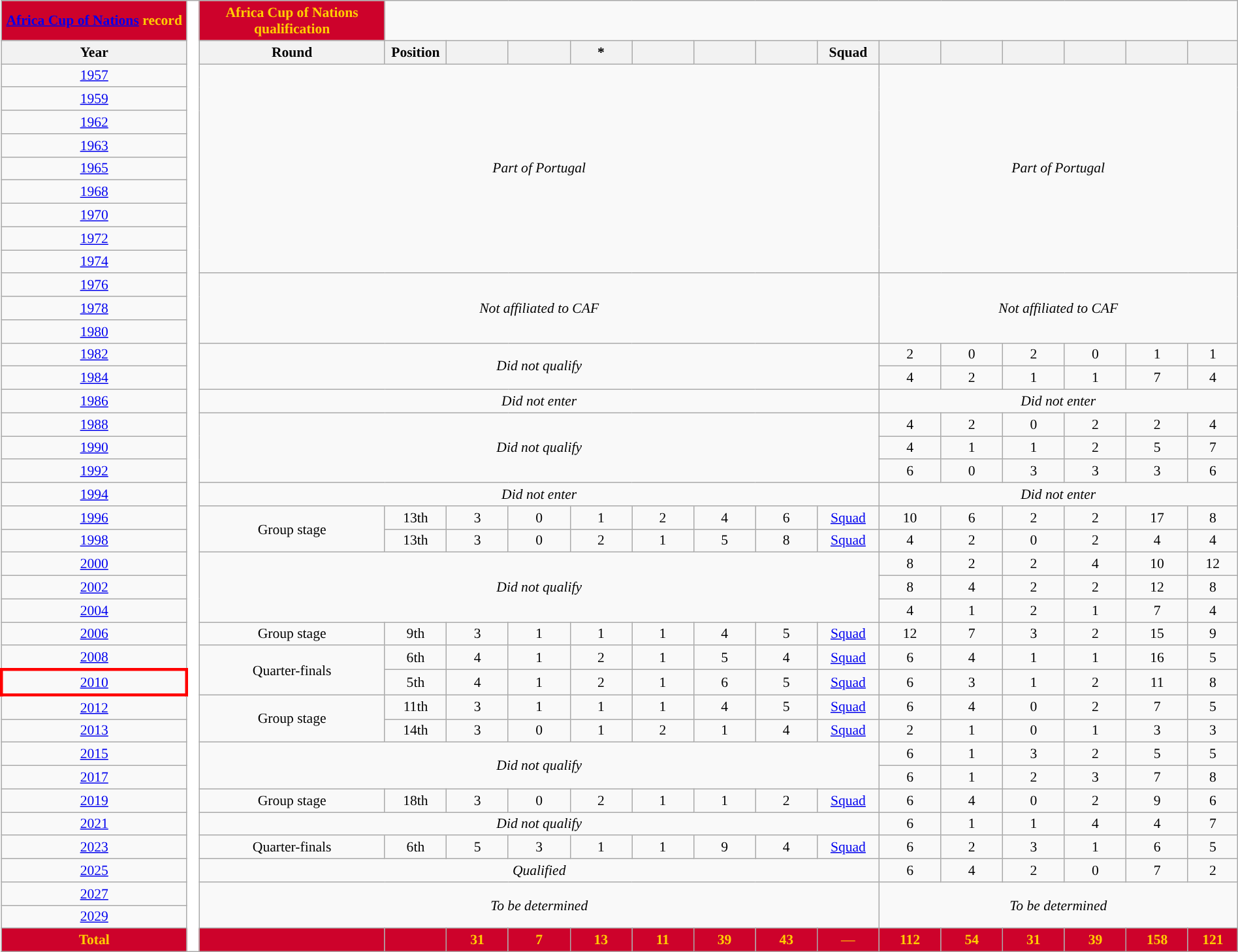<table class="wikitable" class="wikitable" style="font-size:90%; text-align:center; width:100%">
<tr>
<th style="background:#CD022B; color:#FFCC00; "><a href='#'><span>Africa Cup of Nations</span></a> record</th>
<th rowspan="40" style="width:1%;background:white"></th>
<th style="background:#CD022B; color:#FFCC00; ">Africa Cup of Nations qualification</th>
</tr>
<tr>
<th width="15%">Year</th>
<th width="15%">Round</th>
<th width="5%">Position</th>
<th width="5%"></th>
<th width="5%"></th>
<th width="5%">*</th>
<th width="5%"></th>
<th width="5%"></th>
<th width="5%"></th>
<th width="5%">Squad</th>
<th width="5%"></th>
<th width="5%"></th>
<th width="5%"></th>
<th width="5%"></th>
<th width="5%"></th>
<th width="5%"></th>
</tr>
<tr>
<td> <a href='#'>1957</a></td>
<td colspan="9" rowspan="9"><em>Part of Portugal</em></td>
<td colspan="6" rowspan="9"><em>Part of Portugal</em></td>
</tr>
<tr>
<td> <a href='#'>1959</a></td>
</tr>
<tr>
<td> <a href='#'>1962</a></td>
</tr>
<tr>
<td> <a href='#'>1963</a></td>
</tr>
<tr>
<td> <a href='#'>1965</a></td>
</tr>
<tr>
<td> <a href='#'>1968</a></td>
</tr>
<tr>
<td> <a href='#'>1970</a></td>
</tr>
<tr>
<td> <a href='#'>1972</a></td>
</tr>
<tr>
<td> <a href='#'>1974</a></td>
</tr>
<tr>
<td> <a href='#'>1976</a></td>
<td colspan="9" rowspan="3"><em>Not affiliated to CAF</em></td>
<td colspan="6" rowspan="3"><em>Not affiliated to CAF</em></td>
</tr>
<tr>
<td> <a href='#'>1978</a></td>
</tr>
<tr>
<td> <a href='#'>1980</a></td>
</tr>
<tr>
<td> <a href='#'>1982</a></td>
<td colspan="9" rowspan="2"><em>Did not qualify</em></td>
<td>2</td>
<td>0</td>
<td>2</td>
<td>0</td>
<td>1</td>
<td>1</td>
</tr>
<tr>
<td> <a href='#'>1984</a></td>
<td>4</td>
<td>2</td>
<td>1</td>
<td>1</td>
<td>7</td>
<td>4</td>
</tr>
<tr>
<td> <a href='#'>1986</a></td>
<td colspan="9"><em>Did not enter</em></td>
<td colspan="6"><em>Did not enter</em></td>
</tr>
<tr>
<td> <a href='#'>1988</a></td>
<td colspan="9" rowspan="3"><em>Did not qualify</em></td>
<td>4</td>
<td>2</td>
<td>0</td>
<td>2</td>
<td>2</td>
<td>4</td>
</tr>
<tr>
<td> <a href='#'>1990</a></td>
<td>4</td>
<td>1</td>
<td>1</td>
<td>2</td>
<td>5</td>
<td>7</td>
</tr>
<tr>
<td> <a href='#'>1992</a></td>
<td>6</td>
<td>0</td>
<td>3</td>
<td>3</td>
<td>3</td>
<td>6</td>
</tr>
<tr>
<td> <a href='#'>1994</a></td>
<td colspan="9"><em>Did not enter</em></td>
<td colspan="6"><em>Did not enter</em></td>
</tr>
<tr>
<td> <a href='#'>1996</a></td>
<td rowspan=2>Group stage</td>
<td>13th</td>
<td>3</td>
<td>0</td>
<td>1</td>
<td>2</td>
<td>4</td>
<td>6</td>
<td><a href='#'>Squad</a></td>
<td>10</td>
<td>6</td>
<td>2</td>
<td>2</td>
<td>17</td>
<td>8</td>
</tr>
<tr>
<td> <a href='#'>1998</a></td>
<td>13th</td>
<td>3</td>
<td>0</td>
<td>2</td>
<td>1</td>
<td>5</td>
<td>8</td>
<td><a href='#'>Squad</a></td>
<td>4</td>
<td>2</td>
<td>0</td>
<td>2</td>
<td>4</td>
<td>4</td>
</tr>
<tr>
<td>  <a href='#'>2000</a></td>
<td colspan="9" rowspan="3"><em>Did not qualify</em></td>
<td>8</td>
<td>2</td>
<td>2</td>
<td>4</td>
<td>10</td>
<td>12</td>
</tr>
<tr>
<td> <a href='#'>2002</a></td>
<td>8</td>
<td>4</td>
<td>2</td>
<td>2</td>
<td>12</td>
<td>8</td>
</tr>
<tr>
<td> <a href='#'>2004</a></td>
<td>4</td>
<td>1</td>
<td>2</td>
<td>1</td>
<td>7</td>
<td>4</td>
</tr>
<tr>
<td> <a href='#'>2006</a></td>
<td>Group stage</td>
<td>9th</td>
<td>3</td>
<td>1</td>
<td>1</td>
<td>1</td>
<td>4</td>
<td>5</td>
<td><a href='#'>Squad</a></td>
<td>12</td>
<td>7</td>
<td>3</td>
<td>2</td>
<td>15</td>
<td>9</td>
</tr>
<tr>
<td> <a href='#'>2008</a></td>
<td rowspan=2>Quarter-finals</td>
<td>6th</td>
<td>4</td>
<td>1</td>
<td>2</td>
<td>1</td>
<td>5</td>
<td>4</td>
<td><a href='#'>Squad</a></td>
<td>6</td>
<td>4</td>
<td>1</td>
<td>1</td>
<td>16</td>
<td>5</td>
</tr>
<tr>
<td style="border: 3px solid red "> <a href='#'>2010</a></td>
<td>5th</td>
<td>4</td>
<td>1</td>
<td>2</td>
<td>1</td>
<td>6</td>
<td>5</td>
<td><a href='#'>Squad</a></td>
<td>6</td>
<td>3</td>
<td>1</td>
<td>2</td>
<td>11</td>
<td>8</td>
</tr>
<tr>
<td>  <a href='#'>2012</a></td>
<td rowspan=2>Group stage</td>
<td>11th</td>
<td>3</td>
<td>1</td>
<td>1</td>
<td>1</td>
<td>4</td>
<td>5</td>
<td><a href='#'>Squad</a></td>
<td>6</td>
<td>4</td>
<td>0</td>
<td>2</td>
<td>7</td>
<td>5</td>
</tr>
<tr>
<td> <a href='#'>2013</a></td>
<td>14th</td>
<td>3</td>
<td>0</td>
<td>1</td>
<td>2</td>
<td>1</td>
<td>4</td>
<td><a href='#'>Squad</a></td>
<td>2</td>
<td>1</td>
<td>0</td>
<td>1</td>
<td>3</td>
<td>3</td>
</tr>
<tr>
<td> <a href='#'>2015</a></td>
<td colspan="9" rowspan="2"><em>Did not qualify</em></td>
<td>6</td>
<td>1</td>
<td>3</td>
<td>2</td>
<td>5</td>
<td>5</td>
</tr>
<tr>
<td> <a href='#'>2017</a></td>
<td>6</td>
<td>1</td>
<td>2</td>
<td>3</td>
<td>7</td>
<td>8</td>
</tr>
<tr>
<td> <a href='#'>2019</a></td>
<td>Group stage</td>
<td>18th</td>
<td>3</td>
<td>0</td>
<td>2</td>
<td>1</td>
<td>1</td>
<td>2</td>
<td><a href='#'>Squad</a></td>
<td>6</td>
<td>4</td>
<td>0</td>
<td>2</td>
<td>9</td>
<td>6</td>
</tr>
<tr>
<td> <a href='#'>2021</a></td>
<td colspan="9"><em>Did not qualify</em></td>
<td>6</td>
<td>1</td>
<td>1</td>
<td>4</td>
<td>4</td>
<td>7</td>
</tr>
<tr>
<td> <a href='#'>2023</a></td>
<td>Quarter-finals</td>
<td>6th</td>
<td>5</td>
<td>3</td>
<td>1</td>
<td>1</td>
<td>9</td>
<td>4</td>
<td><a href='#'>Squad</a></td>
<td>6</td>
<td>2</td>
<td>3</td>
<td>1</td>
<td>6</td>
<td>5</td>
</tr>
<tr>
<td> <a href='#'>2025</a></td>
<td colspan="9"><em>Qualified</em></td>
<td>6</td>
<td>4</td>
<td>2</td>
<td>0</td>
<td>7</td>
<td>2</td>
</tr>
<tr>
<td>   <a href='#'>2027</a></td>
<td colspan="9" rowspan="2"><em> To be determined </em></td>
<td colspan="9" rowspan="2"><em> To be determined </em></td>
</tr>
<tr>
<td> <a href='#'>2029</a></td>
</tr>
<tr>
<th style="background:#CD022B; color:#FFCC00; ">Total</th>
<th style="background:#CD022B; color:#FFCC00; "></th>
<th style="background:#CD022B; color:#FFCC00; "></th>
<th style="background:#CD022B; color:#FFCC00; ">31</th>
<th style="background:#CD022B; color:#FFCC00; ">7</th>
<th style="background:#CD022B; color:#FFCC00; ">13</th>
<th style="background:#CD022B; color:#FFCC00; ">11</th>
<th style="background:#CD022B; color:#FFCC00; ">39</th>
<th style="background:#CD022B; color:#FFCC00; ">43</th>
<td style="background:#CD022B; color:#FFCC00; ">—</td>
<th style="background:#CD022B; color:#FFCC00; ">112</th>
<th style="background:#CD022B; color:#FFCC00; ">54</th>
<th style="background:#CD022B; color:#FFCC00; ">31</th>
<th style="background:#CD022B; color:#FFCC00; ">39</th>
<th style="background:#CD022B; color:#FFCC00; ">158</th>
<th style="background:#CD022B; color:#FFCC00; ">121</th>
</tr>
</table>
